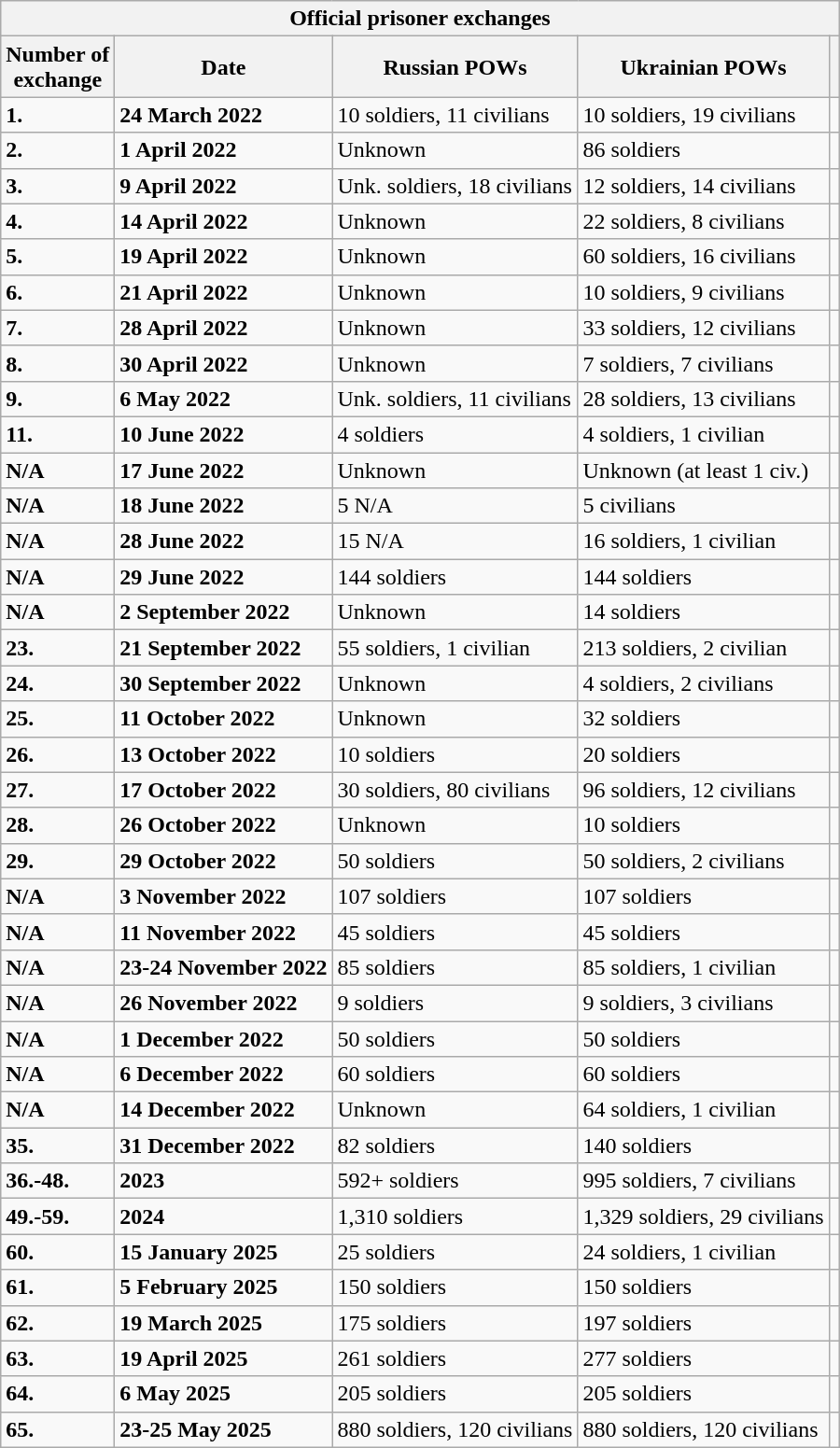<table class="wikitable plainrowheaders">
<tr>
<th colspan="5">Official prisoner exchanges</th>
</tr>
<tr>
<th scope="col">Number of<br>exchange</th>
<th scope="col">Date</th>
<th scope="col">Russian POWs</th>
<th scope="col">Ukrainian POWs</th>
<th scope="col" ! class="unsortable"></th>
</tr>
<tr>
<td><strong>1.</strong></td>
<td><strong>24 March 2022</strong></td>
<td>10 soldiers, 11 civilians</td>
<td>10 soldiers, 19 civilians</td>
<td></td>
</tr>
<tr>
<td><strong>2.</strong></td>
<td><strong>1 April 2022</strong></td>
<td>Unknown</td>
<td>86 soldiers</td>
<td></td>
</tr>
<tr>
<td><strong>3.</strong></td>
<td><strong>9 April 2022</strong></td>
<td>Unk. soldiers, 18 civilians</td>
<td>12 soldiers, 14 civilians</td>
<td></td>
</tr>
<tr>
<td><strong>4.</strong></td>
<td><strong>14 April 2022</strong></td>
<td>Unknown</td>
<td>22 soldiers, 8 civilians</td>
<td></td>
</tr>
<tr>
<td><strong>5.</strong></td>
<td><strong>19 April 2022</strong></td>
<td>Unknown</td>
<td>60 soldiers, 16 civilians</td>
<td></td>
</tr>
<tr>
<td><strong>6.</strong></td>
<td><strong>21 April 2022</strong></td>
<td>Unknown</td>
<td>10 soldiers, 9 civilians</td>
<td></td>
</tr>
<tr>
<td><strong>7.</strong></td>
<td><strong>28 April 2022</strong></td>
<td>Unknown</td>
<td>33 soldiers, 12 civilians</td>
<td></td>
</tr>
<tr>
<td><strong>8.</strong></td>
<td><strong>30 April 2022</strong></td>
<td>Unknown</td>
<td>7 soldiers, 7 civilians</td>
<td></td>
</tr>
<tr>
<td><strong>9.</strong></td>
<td><strong>6 May 2022</strong></td>
<td>Unk. soldiers, 11 civilians</td>
<td>28 soldiers, 13 civilians</td>
<td></td>
</tr>
<tr>
<td><strong>11.</strong></td>
<td><strong>10 June 2022</strong></td>
<td>4 soldiers</td>
<td>4 soldiers, 1 civilian</td>
<td></td>
</tr>
<tr>
<td><strong>N/A</strong></td>
<td><strong>17 June 2022</strong></td>
<td>Unknown</td>
<td>Unknown (at least 1 civ.)</td>
<td></td>
</tr>
<tr>
<td><strong>N/A</strong></td>
<td><strong>18 June 2022</strong></td>
<td>5 N/A</td>
<td>5 civilians</td>
<td></td>
</tr>
<tr>
<td><strong>N/A</strong></td>
<td><strong>28 June 2022</strong></td>
<td>15 N/A</td>
<td>16 soldiers, 1 civilian</td>
<td></td>
</tr>
<tr>
<td><strong>N/A</strong></td>
<td><strong>29 June 2022</strong></td>
<td>144 soldiers</td>
<td>144 soldiers</td>
<td></td>
</tr>
<tr>
<td><strong>N/A</strong></td>
<td><strong>2 September 2022</strong></td>
<td>Unknown</td>
<td>14 soldiers</td>
<td></td>
</tr>
<tr>
<td><strong>23.</strong></td>
<td><strong>21 September 2022</strong></td>
<td>55 soldiers, 1 civilian</td>
<td>213 soldiers, 2 civilian</td>
<td></td>
</tr>
<tr>
<td><strong>24.</strong></td>
<td><strong>30 September 2022</strong></td>
<td>Unknown</td>
<td>4 soldiers, 2 civilians</td>
<td></td>
</tr>
<tr>
<td><strong>25.</strong></td>
<td><strong>11 October 2022</strong></td>
<td>Unknown</td>
<td>32 soldiers</td>
<td></td>
</tr>
<tr>
<td><strong>26.</strong></td>
<td><strong>13 October 2022</strong></td>
<td>10 soldiers</td>
<td>20 soldiers</td>
<td></td>
</tr>
<tr>
<td><strong>27.</strong></td>
<td><strong>17 October 2022</strong></td>
<td>30 soldiers, 80 civilians</td>
<td>96 soldiers, 12 civilians</td>
<td></td>
</tr>
<tr>
<td><strong>28.</strong></td>
<td><strong>26 October 2022</strong></td>
<td>Unknown</td>
<td>10 soldiers</td>
<td></td>
</tr>
<tr>
<td><strong>29.</strong></td>
<td><strong>29 October 2022</strong></td>
<td>50 soldiers</td>
<td>50 soldiers, 2 civilians</td>
<td></td>
</tr>
<tr>
<td><strong>N/A</strong></td>
<td><strong>3 November 2022</strong></td>
<td>107 soldiers</td>
<td>107 soldiers</td>
<td></td>
</tr>
<tr>
<td><strong>N/A</strong></td>
<td><strong>11 November 2022</strong></td>
<td>45 soldiers</td>
<td>45 soldiers</td>
<td></td>
</tr>
<tr>
<td><strong>N/A</strong></td>
<td><strong>23-24 November 2022</strong></td>
<td>85 soldiers</td>
<td>85 soldiers, 1 civilian</td>
<td></td>
</tr>
<tr>
<td><strong>N/A</strong></td>
<td><strong>26 November 2022</strong></td>
<td>9 soldiers</td>
<td>9 soldiers, 3 civilians</td>
<td></td>
</tr>
<tr>
<td><strong>N/A</strong></td>
<td><strong>1 December 2022</strong></td>
<td>50 soldiers</td>
<td>50 soldiers</td>
<td></td>
</tr>
<tr>
<td><strong>N/A</strong></td>
<td><strong>6 December 2022</strong></td>
<td>60 soldiers</td>
<td>60 soldiers</td>
<td></td>
</tr>
<tr>
<td><strong>N/A</strong></td>
<td><strong>14 December 2022</strong></td>
<td>Unknown</td>
<td>64 soldiers, 1 civilian</td>
<td></td>
</tr>
<tr>
<td><strong>35.</strong></td>
<td><strong>31 December 2022</strong></td>
<td>82 soldiers</td>
<td>140 soldiers</td>
<td></td>
</tr>
<tr>
<td><strong>36.-48.</strong></td>
<td><strong>2023</strong></td>
<td>592+ soldiers</td>
<td>995 soldiers, 7 civilians</td>
<td></td>
</tr>
<tr>
<td><strong>49.-59.</strong></td>
<td><strong>2024</strong></td>
<td>1,310 soldiers</td>
<td>1,329 soldiers, 29 civilians</td>
<td></td>
</tr>
<tr>
<td><strong>60.</strong></td>
<td><strong>15 January 2025</strong></td>
<td>25 soldiers</td>
<td>24 soldiers, 1 civilian</td>
<td></td>
</tr>
<tr>
<td><strong>61.</strong></td>
<td><strong>5 February 2025</strong></td>
<td>150 soldiers</td>
<td>150 soldiers</td>
<td></td>
</tr>
<tr>
<td><strong>62.</strong></td>
<td><strong>19 March 2025</strong></td>
<td>175 soldiers</td>
<td>197 soldiers</td>
<td></td>
</tr>
<tr>
<td><strong>63.</strong></td>
<td><strong>19 April 2025</strong></td>
<td>261 soldiers</td>
<td>277 soldiers</td>
<td></td>
</tr>
<tr>
<td><strong>64.</strong></td>
<td><strong>6 May 2025</strong></td>
<td>205 soldiers</td>
<td>205 soldiers</td>
<td></td>
</tr>
<tr>
<td><strong>65.</strong></td>
<td><strong>23-25 May 2025</strong></td>
<td>880 soldiers, 120 civilians</td>
<td>880 soldiers, 120 civilians</td>
<td></td>
</tr>
</table>
